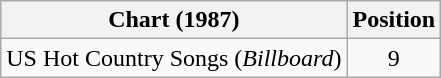<table class="wikitable">
<tr>
<th>Chart (1987)</th>
<th>Position</th>
</tr>
<tr>
<td>US Hot Country Songs (<em>Billboard</em>)</td>
<td align="center">9</td>
</tr>
</table>
